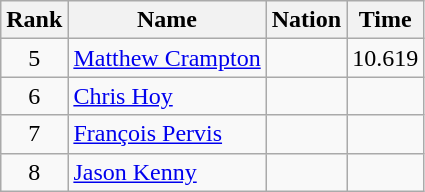<table class="wikitable sortable" style="text-align:center">
<tr>
<th>Rank</th>
<th>Name</th>
<th>Nation</th>
<th>Time</th>
</tr>
<tr>
<td>5</td>
<td align=left><a href='#'>Matthew Crampton</a></td>
<td align=left></td>
<td>10.619</td>
</tr>
<tr>
<td>6</td>
<td align=left><a href='#'>Chris Hoy</a></td>
<td align=left></td>
<td></td>
</tr>
<tr>
<td>7</td>
<td align=left><a href='#'>François Pervis</a></td>
<td align=left></td>
<td></td>
</tr>
<tr>
<td>8</td>
<td align=left><a href='#'>Jason Kenny</a></td>
<td align=left></td>
<td></td>
</tr>
</table>
